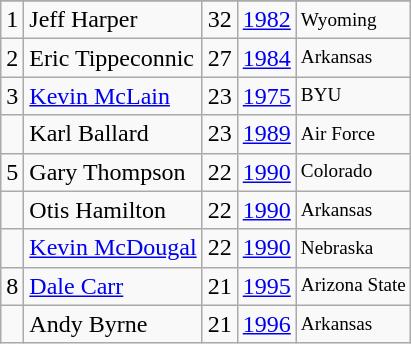<table class="wikitable">
<tr>
</tr>
<tr>
<td>1</td>
<td>Jeff Harper</td>
<td>32</td>
<td><a href='#'>1982</a></td>
<td style="font-size:80%;">Wyoming</td>
</tr>
<tr>
<td>2</td>
<td>Eric Tippeconnic</td>
<td>27</td>
<td><a href='#'>1984</a></td>
<td style="font-size:80%;">Arkansas</td>
</tr>
<tr>
<td>3</td>
<td><a href='#'>Kevin McLain</a></td>
<td>23</td>
<td><a href='#'>1975</a></td>
<td style="font-size:80%;">BYU</td>
</tr>
<tr>
<td></td>
<td>Karl Ballard</td>
<td>23</td>
<td><a href='#'>1989</a></td>
<td style="font-size:80%;">Air Force</td>
</tr>
<tr>
<td>5</td>
<td>Gary Thompson</td>
<td>22</td>
<td><a href='#'>1990</a></td>
<td style="font-size:80%;">Colorado</td>
</tr>
<tr>
<td></td>
<td>Otis Hamilton</td>
<td>22</td>
<td><a href='#'>1990</a></td>
<td style="font-size:80%;">Arkansas</td>
</tr>
<tr>
<td></td>
<td><a href='#'>Kevin McDougal</a></td>
<td>22</td>
<td><a href='#'>1990</a></td>
<td style="font-size:80%;">Nebraska</td>
</tr>
<tr>
<td>8</td>
<td><a href='#'>Dale Carr</a></td>
<td>21</td>
<td><a href='#'>1995</a></td>
<td style="font-size:80%;">Arizona State</td>
</tr>
<tr>
<td></td>
<td>Andy Byrne</td>
<td>21</td>
<td><a href='#'>1996</a></td>
<td style="font-size:80%;">Arkansas</td>
</tr>
</table>
